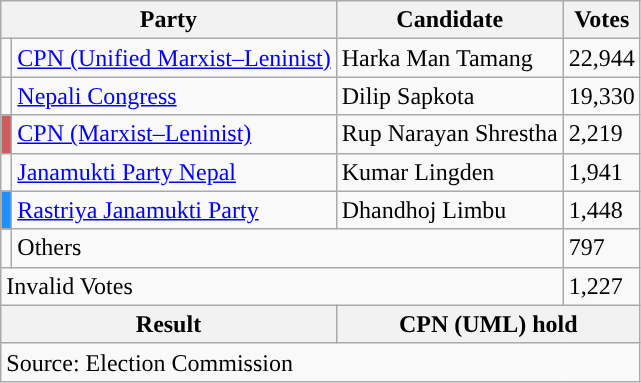<table class="wikitable">
<tr>
<th colspan="2">Party</th>
<th>Candidate</th>
<th>Votes</th>
</tr>
<tr>
<td style="background-color:"></td>
<td><a href='#'>CPN (Unified Marxist–Leninist)</a></td>
<td>Harka Man Tamang</td>
<td>22,944</td>
</tr>
<tr>
<td style="background-color:"></td>
<td><a href='#'>Nepali Congress</a></td>
<td>Dilip Sapkota</td>
<td>19,330</td>
</tr>
<tr>
<td style="background-color:indianred"></td>
<td><a href='#'>CPN (Marxist–Leninist)</a></td>
<td>Rup Narayan Shrestha</td>
<td>2,219</td>
</tr>
<tr>
<td></td>
<td><a href='#'>Janamukti Party Nepal</a></td>
<td>Kumar Lingden</td>
<td>1,941</td>
</tr>
<tr>
<td style="background-color:dodgerblue"></td>
<td><a href='#'>Rastriya Janamukti Party</a></td>
<td>Dhandhoj Limbu</td>
<td>1,448</td>
</tr>
<tr>
<td></td>
<td colspan="2">Others</td>
<td>797</td>
</tr>
<tr>
<td colspan="3">Invalid Votes</td>
<td>1,227</td>
</tr>
<tr>
<th colspan="2">Result</th>
<th colspan="2">CPN (UML) hold</th>
</tr>
<tr>
<td colspan="4">Source: Election Commission</td>
</tr>
</table>
